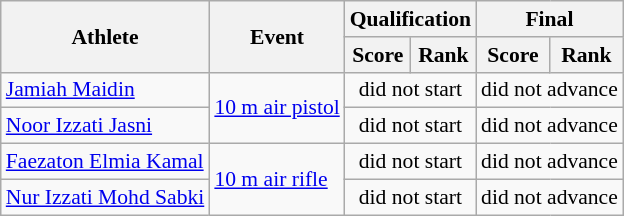<table class=wikitable style="text-align:center; font-size:90%">
<tr>
<th rowspan=2>Athlete</th>
<th rowspan=2>Event</th>
<th colspan=2>Qualification</th>
<th colspan=2>Final</th>
</tr>
<tr>
<th>Score</th>
<th>Rank</th>
<th>Score</th>
<th>Rank</th>
</tr>
<tr>
<td align=left><a href='#'>Jamiah Maidin</a></td>
<td align=left rowspan=2><a href='#'>10 m air pistol</a></td>
<td colspan=2>did not start</td>
<td colspan=2>did not advance</td>
</tr>
<tr>
<td align=left><a href='#'>Noor Izzati Jasni</a></td>
<td colspan=2>did not start</td>
<td colspan=2>did not advance</td>
</tr>
<tr>
<td align=left><a href='#'>Faezaton Elmia Kamal</a></td>
<td align=left rowspan=2><a href='#'>10 m air rifle</a></td>
<td colspan=2>did not start</td>
<td colspan=2>did not advance</td>
</tr>
<tr>
<td align=left><a href='#'>Nur Izzati Mohd Sabki</a></td>
<td colspan=2>did not start</td>
<td colspan=2>did not advance</td>
</tr>
</table>
